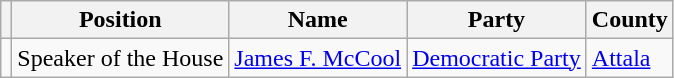<table class="wikitable">
<tr>
<th></th>
<th>Position</th>
<th>Name</th>
<th>Party</th>
<th>County</th>
</tr>
<tr>
<td></td>
<td>Speaker of the House</td>
<td><a href='#'>James F. McCool</a></td>
<td><a href='#'>Democratic Party</a></td>
<td><a href='#'>Attala</a></td>
</tr>
</table>
